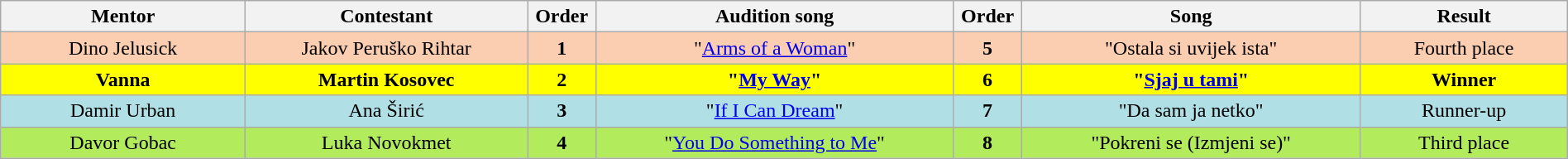<table class="wikitable" style="text-align:center; width:100%;">
<tr>
<th scope="col" width="13%">Mentor</th>
<th scope="col" width="15%">Contestant</th>
<th scope="col" width="02%">Order</th>
<th scope="col" width="19%">Audition song</th>
<th scope="col" width="02%">Order</th>
<th scope="col" width="18%">Song</th>
<th scope="col" width="11%">Result</th>
</tr>
<tr bgcolor=#FBCEB1>
<td>Dino Jelusick</td>
<td>Jakov Peruško Rihtar</td>
<td><strong>1</strong></td>
<td>"<a href='#'>Arms of a Woman</a>"</td>
<td><strong>5</strong></td>
<td>"Ostala si uvijek ista"</td>
<td>Fourth place</td>
</tr>
<tr bgcolor=yellow>
<td><strong>Vanna</strong></td>
<td><strong>Martin Kosovec</strong></td>
<td><strong>2</strong></td>
<td><strong>"<a href='#'>My Way</a>"</strong></td>
<td><strong>6</strong></td>
<td><strong>"<a href='#'>Sjaj u tami</a>"</strong></td>
<td><strong>Winner</strong></td>
</tr>
<tr bgcolor=#B0E0E6>
<td>Damir Urban</td>
<td>Ana Širić</td>
<td><strong>3</strong></td>
<td>"<a href='#'>If I Can Dream</a>"</td>
<td><strong>7</strong></td>
<td>"Da sam ja netko"</td>
<td>Runner-up</td>
</tr>
<tr bgcolor=#B2EC5D>
<td>Davor Gobac</td>
<td>Luka Novokmet</td>
<td><strong>4</strong></td>
<td>"<a href='#'>You Do Something to Me</a>"</td>
<td><strong>8</strong></td>
<td>"Pokreni se (Izmjeni se)"</td>
<td>Third place</td>
</tr>
</table>
